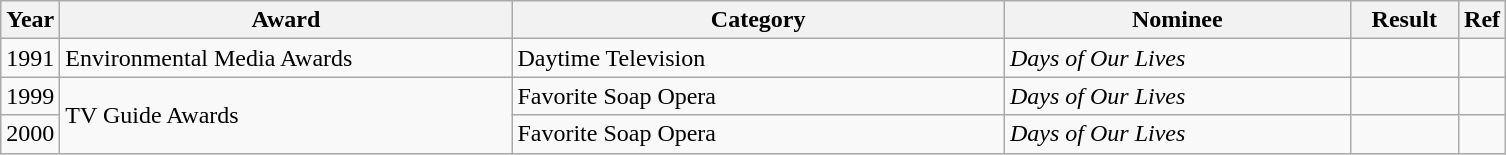<table class="wikitable">
<tr>
<th>Year</th>
<th style="width:294px;">Award</th>
<th style="width:321px;">Category</th>
<th style="width:223px;">Nominee</th>
<th width="65">Result</th>
<th>Ref</th>
</tr>
<tr>
<td>1991</td>
<td>Environmental Media Awards</td>
<td>Daytime Television</td>
<td><em>Days of Our Lives</em></td>
<td></td>
<td></td>
</tr>
<tr>
<td>1999</td>
<td rowspan="2">TV Guide Awards</td>
<td>Favorite Soap Opera</td>
<td><em>Days of Our Lives</em></td>
<td></td>
<td></td>
</tr>
<tr>
<td>2000</td>
<td>Favorite Soap Opera</td>
<td><em>Days of Our Lives</em></td>
<td></td>
<td></td>
</tr>
</table>
